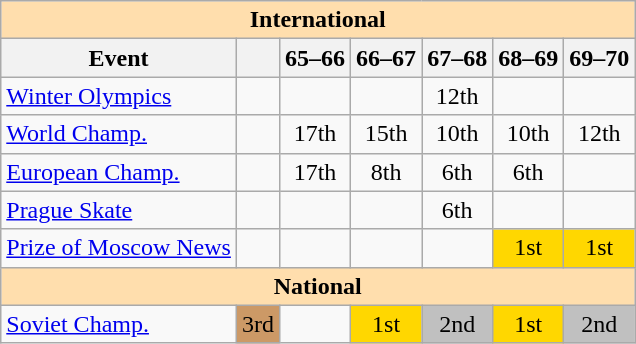<table class="wikitable" style="text-align:center">
<tr>
<th style="background-color: #ffdead; " colspan=7 align=center>International</th>
</tr>
<tr>
<th>Event</th>
<th></th>
<th>65–66</th>
<th>66–67</th>
<th>67–68</th>
<th>68–69</th>
<th>69–70</th>
</tr>
<tr>
<td align=left><a href='#'>Winter Olympics</a></td>
<td></td>
<td></td>
<td></td>
<td>12th</td>
<td></td>
<td></td>
</tr>
<tr>
<td align=left><a href='#'>World Champ.</a></td>
<td></td>
<td>17th</td>
<td>15th</td>
<td>10th</td>
<td>10th</td>
<td>12th</td>
</tr>
<tr>
<td align=left><a href='#'>European Champ.</a></td>
<td></td>
<td>17th</td>
<td>8th</td>
<td>6th</td>
<td>6th</td>
<td></td>
</tr>
<tr>
<td align=left><a href='#'>Prague Skate</a></td>
<td></td>
<td></td>
<td></td>
<td>6th</td>
<td></td>
<td></td>
</tr>
<tr>
<td align=left><a href='#'>Prize of Moscow News</a></td>
<td></td>
<td></td>
<td></td>
<td></td>
<td bgcolor=gold>1st</td>
<td bgcolor=gold>1st</td>
</tr>
<tr>
<th style="background-color: #ffdead; " colspan=7 align=center>National</th>
</tr>
<tr>
<td align=left><a href='#'>Soviet Champ.</a></td>
<td bgcolor=cc9966>3rd</td>
<td></td>
<td bgcolor=gold>1st</td>
<td bgcolor=silver>2nd</td>
<td bgcolor=gold>1st</td>
<td bgcolor=silver>2nd</td>
</tr>
</table>
